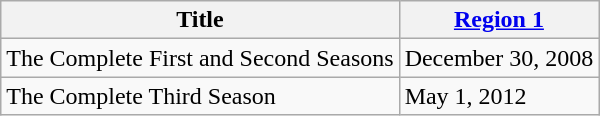<table class="wikitable">
<tr>
<th>Title</th>
<th><a href='#'>Region 1</a></th>
</tr>
<tr>
<td>The Complete First and Second Seasons</td>
<td>December 30, 2008</td>
</tr>
<tr>
<td>The Complete Third Season</td>
<td>May 1, 2012</td>
</tr>
</table>
